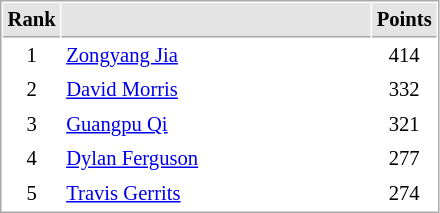<table cellspacing="1" cellpadding="3" style="border:1px solid #AAAAAA;font-size:86%">
<tr bgcolor="#E4E4E4">
<th style="border-bottom:1px solid #AAAAAA" width=10>Rank</th>
<th style="border-bottom:1px solid #AAAAAA" width=200></th>
<th style="border-bottom:1px solid #AAAAAA" width=20>Points</th>
</tr>
<tr>
<td style="text-align:center;">1</td>
<td> <a href='#'>Zongyang Jia</a></td>
<td align=center>414</td>
</tr>
<tr>
<td style="text-align:center;">2</td>
<td> <a href='#'>David Morris</a></td>
<td align=center>332</td>
</tr>
<tr>
<td style="text-align:center;">3</td>
<td> <a href='#'>Guangpu Qi</a></td>
<td align=center>321</td>
</tr>
<tr>
<td style="text-align:center;">4</td>
<td> <a href='#'>Dylan Ferguson</a></td>
<td align=center>277</td>
</tr>
<tr>
<td style="text-align:center;">5</td>
<td> <a href='#'>Travis Gerrits</a></td>
<td align=center>274</td>
</tr>
</table>
